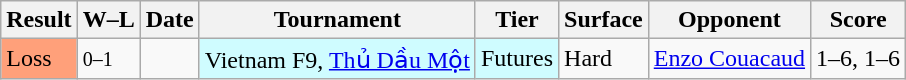<table class="sortable wikitable">
<tr>
<th>Result</th>
<th class="unsortable">W–L</th>
<th>Date</th>
<th>Tournament</th>
<th>Tier</th>
<th>Surface</th>
<th>Opponent</th>
<th class="unsortable">Score</th>
</tr>
<tr>
<td bgcolor="FFA07A">Loss</td>
<td><small>0–1</small></td>
<td></td>
<td style="background:#cffcff;">Vietnam F9, <a href='#'>Thủ Dầu Một</a></td>
<td style="background:#cffcff;">Futures</td>
<td>Hard</td>
<td> <a href='#'>Enzo Couacaud</a></td>
<td>1–6, 1–6</td>
</tr>
</table>
